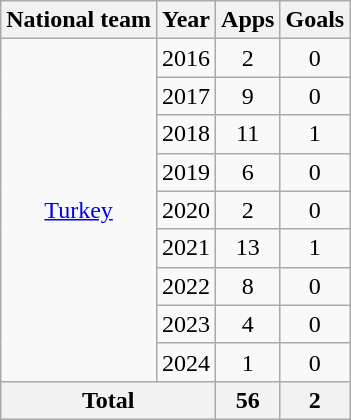<table class="wikitable" style="text-align: center;">
<tr>
<th>National team</th>
<th>Year</th>
<th>Apps</th>
<th>Goals</th>
</tr>
<tr>
<td rowspan=9><a href='#'>Turkey</a></td>
<td>2016</td>
<td>2</td>
<td>0</td>
</tr>
<tr>
<td>2017</td>
<td>9</td>
<td>0</td>
</tr>
<tr>
<td>2018</td>
<td>11</td>
<td>1</td>
</tr>
<tr>
<td>2019</td>
<td>6</td>
<td>0</td>
</tr>
<tr>
<td>2020</td>
<td>2</td>
<td>0</td>
</tr>
<tr>
<td>2021</td>
<td>13</td>
<td>1</td>
</tr>
<tr>
<td>2022</td>
<td>8</td>
<td>0</td>
</tr>
<tr>
<td>2023</td>
<td>4</td>
<td>0</td>
</tr>
<tr>
<td>2024</td>
<td>1</td>
<td>0</td>
</tr>
<tr>
<th colspan=2>Total</th>
<th>56</th>
<th>2</th>
</tr>
</table>
